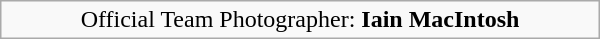<table class="wikitable" style="width: 25em; text-align: center;">
<tr>
<td>Official Team Photographer:  <strong>Iain MacIntosh</strong></td>
</tr>
</table>
